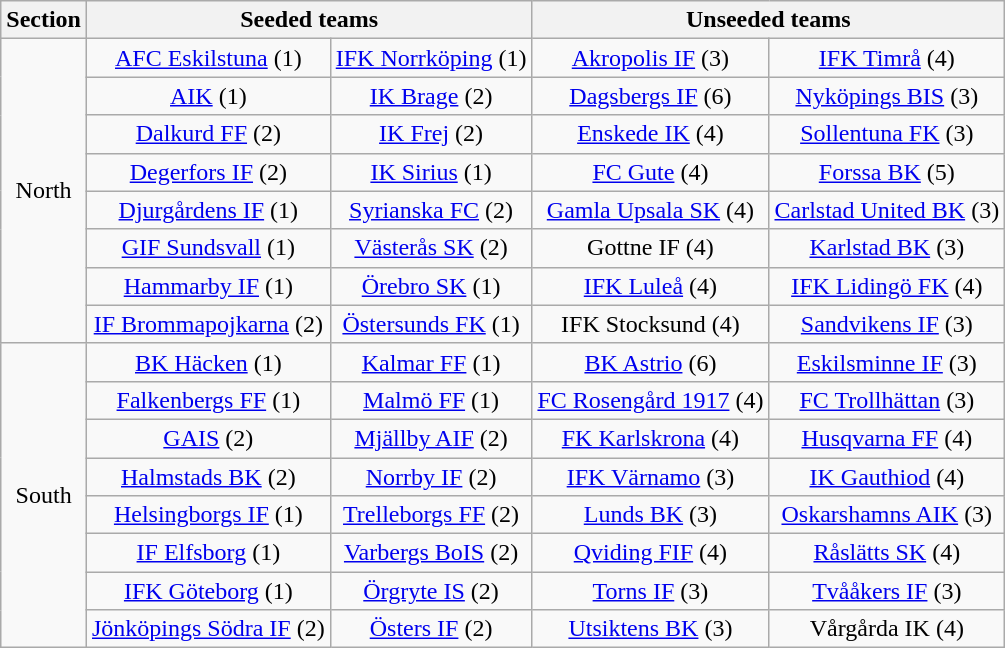<table class="wikitable" style="text-align:center">
<tr>
<th>Section</th>
<th colspan="2">Seeded teams</th>
<th colspan="2">Unseeded teams</th>
</tr>
<tr>
<td rowspan="8">North</td>
<td><a href='#'>AFC Eskilstuna</a> (1)</td>
<td><a href='#'>IFK Norrköping</a> (1)</td>
<td><a href='#'>Akropolis IF</a> (3)</td>
<td><a href='#'>IFK Timrå</a> (4)</td>
</tr>
<tr>
<td><a href='#'>AIK</a> (1)</td>
<td><a href='#'>IK Brage</a> (2)</td>
<td><a href='#'>Dagsbergs IF</a> (6)</td>
<td><a href='#'>Nyköpings BIS</a> (3)</td>
</tr>
<tr>
<td><a href='#'>Dalkurd FF</a> (2)</td>
<td><a href='#'>IK Frej</a> (2)</td>
<td><a href='#'>Enskede IK</a> (4)</td>
<td><a href='#'>Sollentuna FK</a> (3)</td>
</tr>
<tr>
<td><a href='#'>Degerfors IF</a> (2)</td>
<td><a href='#'>IK Sirius</a> (1)</td>
<td><a href='#'>FC Gute</a> (4)</td>
<td><a href='#'>Forssa BK</a> (5)</td>
</tr>
<tr>
<td><a href='#'>Djurgårdens IF</a> (1)</td>
<td><a href='#'>Syrianska FC</a> (2)</td>
<td><a href='#'>Gamla Upsala SK</a> (4)</td>
<td><a href='#'>Carlstad United BK</a> (3)</td>
</tr>
<tr>
<td><a href='#'>GIF Sundsvall</a> (1)</td>
<td><a href='#'>Västerås SK</a> (2)</td>
<td>Gottne IF (4)</td>
<td><a href='#'>Karlstad BK</a> (3)</td>
</tr>
<tr>
<td><a href='#'>Hammarby IF</a> (1)</td>
<td><a href='#'>Örebro SK</a> (1)</td>
<td><a href='#'>IFK Luleå</a> (4)</td>
<td><a href='#'>IFK Lidingö FK</a> (4)</td>
</tr>
<tr>
<td><a href='#'>IF Brommapojkarna</a> (2)</td>
<td><a href='#'>Östersunds FK</a> (1)</td>
<td>IFK Stocksund (4)</td>
<td><a href='#'>Sandvikens IF</a> (3)</td>
</tr>
<tr>
<td rowspan="8">South</td>
<td><a href='#'>BK Häcken</a> (1)</td>
<td><a href='#'>Kalmar FF</a> (1)</td>
<td><a href='#'>BK Astrio</a> (6)</td>
<td><a href='#'>Eskilsminne IF</a> (3)</td>
</tr>
<tr>
<td><a href='#'>Falkenbergs FF</a> (1)</td>
<td><a href='#'>Malmö FF</a> (1)</td>
<td><a href='#'>FC Rosengård 1917</a> (4)</td>
<td><a href='#'>FC Trollhättan</a> (3)</td>
</tr>
<tr>
<td><a href='#'>GAIS</a> (2)</td>
<td><a href='#'>Mjällby AIF</a> (2)</td>
<td><a href='#'>FK Karlskrona</a> (4)</td>
<td><a href='#'>Husqvarna FF</a> (4)</td>
</tr>
<tr>
<td><a href='#'>Halmstads BK</a> (2)</td>
<td><a href='#'>Norrby IF</a> (2)</td>
<td><a href='#'>IFK Värnamo</a> (3)</td>
<td><a href='#'>IK Gauthiod</a> (4)</td>
</tr>
<tr>
<td><a href='#'>Helsingborgs IF</a> (1)</td>
<td><a href='#'>Trelleborgs FF</a> (2)</td>
<td><a href='#'>Lunds BK</a> (3)</td>
<td><a href='#'>Oskarshamns AIK</a> (3)</td>
</tr>
<tr>
<td><a href='#'>IF Elfsborg</a> (1)</td>
<td><a href='#'>Varbergs BoIS</a> (2)</td>
<td><a href='#'>Qviding FIF</a> (4)</td>
<td><a href='#'>Råslätts SK</a> (4)</td>
</tr>
<tr>
<td><a href='#'>IFK Göteborg</a> (1)</td>
<td><a href='#'>Örgryte IS</a> (2)</td>
<td><a href='#'>Torns IF</a> (3)</td>
<td><a href='#'>Tvååkers IF</a> (3)</td>
</tr>
<tr>
<td><a href='#'>Jönköpings Södra IF</a> (2)</td>
<td><a href='#'>Östers IF</a> (2)</td>
<td><a href='#'>Utsiktens BK</a> (3)</td>
<td>Vårgårda IK (4)</td>
</tr>
</table>
